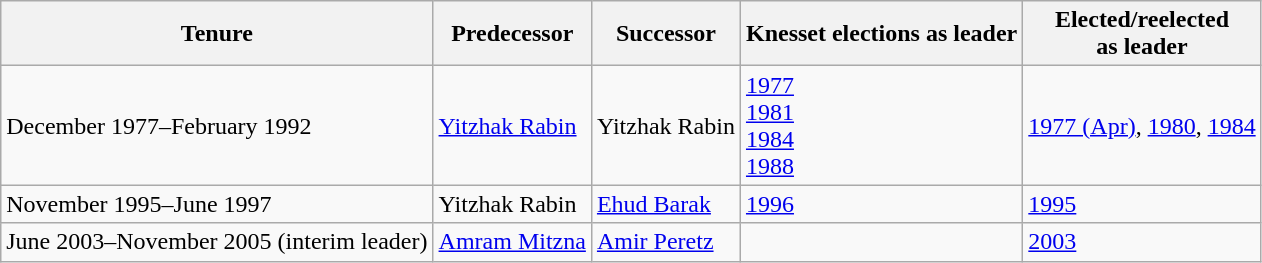<table class="wikitable">
<tr>
<th>Tenure</th>
<th>Predecessor</th>
<th>Successor</th>
<th>Knesset elections as leader</th>
<th>Elected/reelected<br>as leader</th>
</tr>
<tr>
<td>December 1977–February 1992</td>
<td><a href='#'>Yitzhak Rabin</a></td>
<td>Yitzhak Rabin</td>
<td><a href='#'>1977</a><br><a href='#'>1981</a><br><a href='#'>1984</a><br><a href='#'>1988</a></td>
<td><a href='#'>1977 (Apr)</a>, <a href='#'>1980</a>, <a href='#'>1984</a></td>
</tr>
<tr>
<td>November 1995–June 1997</td>
<td>Yitzhak Rabin</td>
<td><a href='#'>Ehud Barak</a></td>
<td><a href='#'>1996</a></td>
<td><a href='#'>1995</a></td>
</tr>
<tr>
<td>June 2003–November 2005 (interim leader)</td>
<td><a href='#'>Amram Mitzna</a></td>
<td><a href='#'>Amir Peretz</a></td>
<td></td>
<td><a href='#'>2003</a></td>
</tr>
</table>
